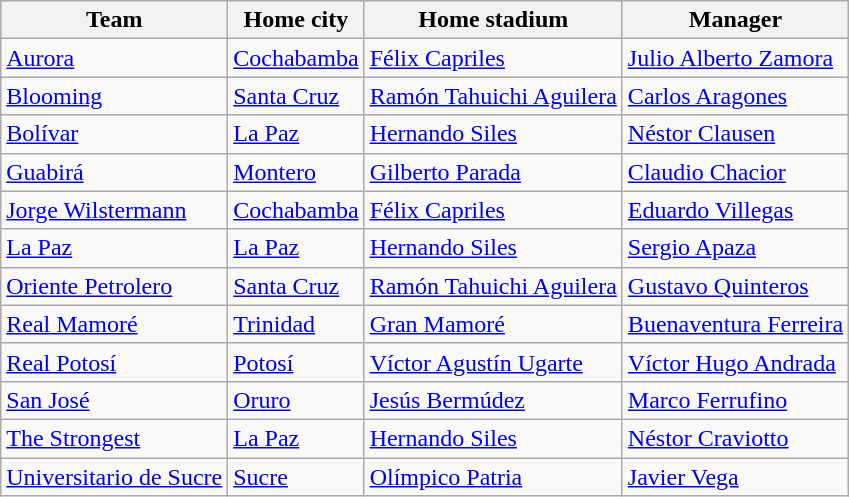<table class="wikitable sortable">
<tr>
<th>Team</th>
<th>Home city</th>
<th>Home stadium</th>
<th>Manager</th>
</tr>
<tr>
<td><a href='#'>Aurora</a></td>
<td><a href='#'>Cochabamba</a></td>
<td><a href='#'>Félix Capriles</a></td>
<td><a href='#'>Julio Alberto Zamora</a></td>
</tr>
<tr>
<td><a href='#'>Blooming</a></td>
<td><a href='#'>Santa Cruz</a></td>
<td><a href='#'>Ramón Tahuichi Aguilera</a></td>
<td><a href='#'>Carlos Aragones</a></td>
</tr>
<tr>
<td><a href='#'>Bolívar</a></td>
<td><a href='#'>La Paz</a></td>
<td><a href='#'>Hernando Siles</a></td>
<td><a href='#'>Néstor Clausen</a></td>
</tr>
<tr>
<td><a href='#'>Guabirá</a></td>
<td><a href='#'>Montero</a></td>
<td><a href='#'>Gilberto Parada</a></td>
<td><a href='#'>Claudio Chacior</a></td>
</tr>
<tr>
<td><a href='#'>Jorge Wilstermann</a></td>
<td><a href='#'>Cochabamba</a></td>
<td><a href='#'>Félix Capriles</a></td>
<td><a href='#'>Eduardo Villegas</a></td>
</tr>
<tr>
<td><a href='#'>La Paz</a></td>
<td><a href='#'>La Paz</a></td>
<td><a href='#'>Hernando Siles</a></td>
<td><a href='#'>Sergio Apaza</a></td>
</tr>
<tr>
<td><a href='#'>Oriente Petrolero</a></td>
<td><a href='#'>Santa Cruz</a></td>
<td><a href='#'>Ramón Tahuichi Aguilera</a></td>
<td><a href='#'>Gustavo Quinteros</a></td>
</tr>
<tr>
<td><a href='#'>Real Mamoré</a></td>
<td><a href='#'>Trinidad</a></td>
<td><a href='#'>Gran Mamoré</a></td>
<td><a href='#'>Buenaventura Ferreira</a></td>
</tr>
<tr>
<td><a href='#'>Real Potosí</a></td>
<td><a href='#'>Potosí</a></td>
<td><a href='#'>Víctor Agustín Ugarte</a></td>
<td><a href='#'>Víctor Hugo Andrada</a></td>
</tr>
<tr>
<td><a href='#'>San José</a></td>
<td><a href='#'>Oruro</a></td>
<td><a href='#'>Jesús Bermúdez</a></td>
<td><a href='#'>Marco Ferrufino</a></td>
</tr>
<tr>
<td><a href='#'>The Strongest</a></td>
<td><a href='#'>La Paz</a></td>
<td><a href='#'>Hernando Siles</a></td>
<td><a href='#'>Néstor Craviotto</a></td>
</tr>
<tr>
<td><a href='#'>Universitario de Sucre</a></td>
<td><a href='#'>Sucre</a></td>
<td><a href='#'>Olímpico Patria</a></td>
<td><a href='#'>Javier Vega</a></td>
</tr>
</table>
